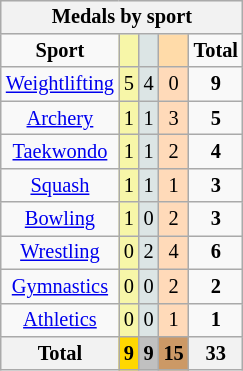<table class=wikitable style="font-size:85%; float:right;text-align:center">
<tr bgcolor=EFEFEF>
<th colspan=7>Medals by sport</th>
</tr>
<tr>
<td><strong>Sport</strong></td>
<td bgcolor=F7F6A8></td>
<td bgcolor=DCE5E5></td>
<td bgcolor=FFDBA9></td>
<td><strong>Total</strong></td>
</tr>
<tr>
<td><a href='#'>Weightlifting</a></td>
<td bgcolor=F7F6A8>5</td>
<td bgcolor=DCE5E5>4</td>
<td bgcolor=FFDAB9>0</td>
<td><strong>9</strong></td>
</tr>
<tr>
<td><a href='#'>Archery</a></td>
<td bgcolor=F7F6A8>1</td>
<td bgcolor=DCE5E5>1</td>
<td bgcolor=FFDAB9>3</td>
<td><strong>5</strong></td>
</tr>
<tr>
<td><a href='#'>Taekwondo</a></td>
<td bgcolor=F7F6A8>1</td>
<td bgcolor=DCE5E5>1</td>
<td bgcolor=FFDAB9>2</td>
<td><strong>4</strong></td>
</tr>
<tr>
<td><a href='#'>Squash</a></td>
<td bgcolor=F7F6A8>1</td>
<td bgcolor=DCE5E5>1</td>
<td bgcolor=FFDAB9>1</td>
<td><strong>3</strong></td>
</tr>
<tr>
<td><a href='#'>Bowling</a></td>
<td bgcolor=F7F6A8>1</td>
<td bgcolor=DCE5E5>0</td>
<td bgcolor=FFDAB9>2</td>
<td><strong>3</strong></td>
</tr>
<tr>
<td><a href='#'>Wrestling</a></td>
<td bgcolor=F7F6A8>0</td>
<td bgcolor=DCE5E5>2</td>
<td bgcolor=FFDAB9>4</td>
<td><strong>6</strong></td>
</tr>
<tr>
<td><a href='#'>Gymnastics</a></td>
<td bgcolor=F7F6A8>0</td>
<td bgcolor=DCE5E5>0</td>
<td bgcolor=FFDAB9>2</td>
<td><strong>2</strong></td>
</tr>
<tr>
<td><a href='#'>Athletics</a></td>
<td bgcolor=F7F6A8>0</td>
<td bgcolor=DCE5E5>0</td>
<td bgcolor=FFDAB9>1</td>
<td><strong>1</strong></td>
</tr>
<tr>
<th>Total</th>
<th style=background:gold>9</th>
<th style=background:silver>9</th>
<th style=background:#C96>15</th>
<th>33</th>
</tr>
</table>
